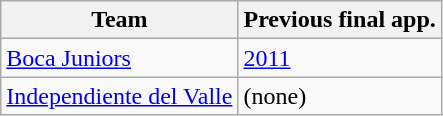<table class="wikitable">
<tr>
<th>Team</th>
<th>Previous final app.</th>
</tr>
<tr>
<td> <a href='#'>Boca Juniors</a></td>
<td><a href='#'>2011</a></td>
</tr>
<tr>
<td> <a href='#'>Independiente del Valle</a></td>
<td>(none)</td>
</tr>
</table>
